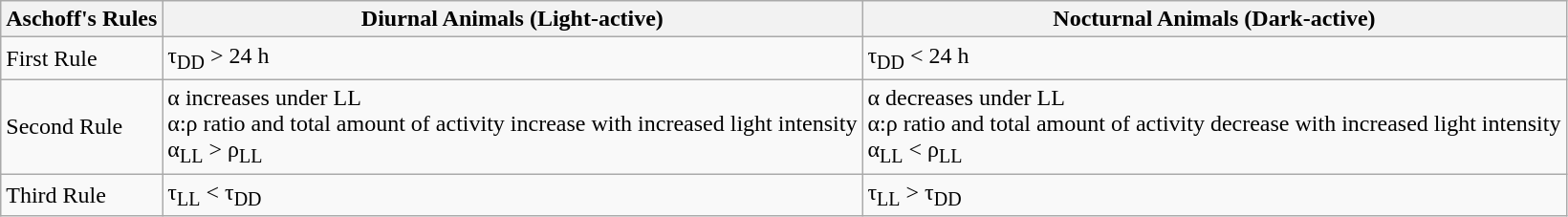<table class="wikitable">
<tr>
<th>Aschoff's Rules</th>
<th>Diurnal Animals (Light-active)</th>
<th>Nocturnal Animals (Dark-active)</th>
</tr>
<tr>
<td>First Rule</td>
<td>τ<sub>DD</sub> > 24 h</td>
<td>τ<sub>DD</sub> < 24 h</td>
</tr>
<tr>
<td>Second Rule</td>
<td>α increases under LL<br>α:ρ ratio and total amount of activity increase with increased light intensity<br>α<sub>LL</sub> > ρ<sub>LL</sub></td>
<td>α decreases under LL<br>α:ρ ratio and total amount of activity decrease with increased light intensity<br>α<sub>LL</sub> < ρ<sub>LL</sub></td>
</tr>
<tr>
<td>Third Rule</td>
<td>τ<sub>LL</sub> < τ<sub>DD</sub></td>
<td>τ<sub>LL</sub> > τ<sub>DD</sub></td>
</tr>
</table>
